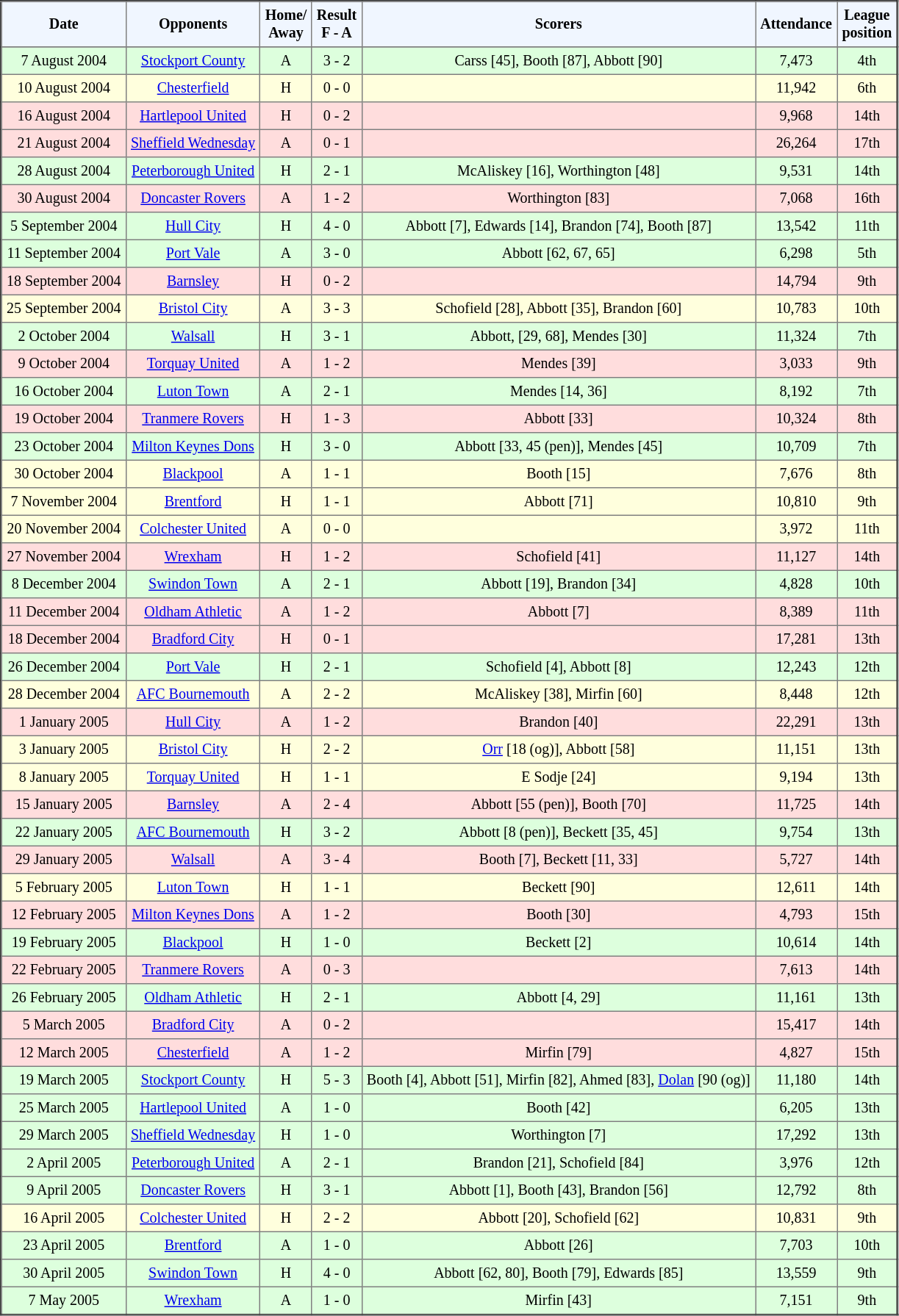<table border="2" cellpadding="4" style="border-collapse:collapse; text-align:center; font-size:smaller;">
<tr style="background:#f0f6ff;">
<th><strong>Date</strong></th>
<th><strong>Opponents</strong></th>
<th><strong>Home/<br>Away</strong></th>
<th><strong>Result<br>F - A</strong></th>
<th><strong>Scorers</strong></th>
<th><strong>Attendance</strong></th>
<th><strong>League<br>position</strong></th>
</tr>
<tr>
</tr>
<tr bgcolor="#ddffdd">
<td>7 August 2004</td>
<td><a href='#'>Stockport County</a></td>
<td>A</td>
<td>3 - 2</td>
<td>Carss [45], Booth [87], Abbott [90]</td>
<td>7,473</td>
<td>4th</td>
</tr>
<tr bgcolor="#ffffdd">
<td>10 August 2004</td>
<td><a href='#'>Chesterfield</a></td>
<td>H</td>
<td>0 - 0</td>
<td></td>
<td>11,942</td>
<td>6th</td>
</tr>
<tr bgcolor="#ffdddd">
<td>16 August 2004</td>
<td><a href='#'>Hartlepool United</a></td>
<td>H</td>
<td>0 - 2</td>
<td></td>
<td>9,968</td>
<td>14th</td>
</tr>
<tr bgcolor="#ffdddd">
<td>21 August 2004</td>
<td><a href='#'>Sheffield Wednesday</a></td>
<td>A</td>
<td>0 - 1</td>
<td></td>
<td>26,264</td>
<td>17th</td>
</tr>
<tr bgcolor="#ddffdd">
<td>28 August 2004</td>
<td><a href='#'>Peterborough United</a></td>
<td>H</td>
<td>2 - 1</td>
<td>McAliskey [16], Worthington [48]</td>
<td>9,531</td>
<td>14th</td>
</tr>
<tr bgcolor="#ffdddd">
<td>30 August 2004</td>
<td><a href='#'>Doncaster Rovers</a></td>
<td>A</td>
<td>1 - 2</td>
<td>Worthington [83]</td>
<td>7,068</td>
<td>16th</td>
</tr>
<tr bgcolor="#ddffdd">
<td>5 September 2004</td>
<td><a href='#'>Hull City</a></td>
<td>H</td>
<td>4 - 0</td>
<td>Abbott [7], Edwards [14], Brandon [74], Booth [87]</td>
<td>13,542</td>
<td>11th</td>
</tr>
<tr bgcolor="#ddffdd">
<td>11 September 2004</td>
<td><a href='#'>Port Vale</a></td>
<td>A</td>
<td>3 - 0</td>
<td>Abbott [62, 67, 65]</td>
<td>6,298</td>
<td>5th</td>
</tr>
<tr bgcolor="#ffdddd">
<td>18 September 2004</td>
<td><a href='#'>Barnsley</a></td>
<td>H</td>
<td>0 - 2</td>
<td></td>
<td>14,794</td>
<td>9th</td>
</tr>
<tr bgcolor="#ffffdd">
<td>25 September 2004</td>
<td><a href='#'>Bristol City</a></td>
<td>A</td>
<td>3 - 3</td>
<td>Schofield [28], Abbott [35], Brandon [60]</td>
<td>10,783</td>
<td>10th</td>
</tr>
<tr bgcolor="#ddffdd">
<td>2 October 2004</td>
<td><a href='#'>Walsall</a></td>
<td>H</td>
<td>3 - 1</td>
<td>Abbott, [29, 68], Mendes [30]</td>
<td>11,324</td>
<td>7th</td>
</tr>
<tr bgcolor="#ffdddd">
<td>9 October 2004</td>
<td><a href='#'>Torquay United</a></td>
<td>A</td>
<td>1 - 2</td>
<td>Mendes [39]</td>
<td>3,033</td>
<td>9th</td>
</tr>
<tr bgcolor="#ddffdd">
<td>16 October 2004</td>
<td><a href='#'>Luton Town</a></td>
<td>A</td>
<td>2 - 1</td>
<td>Mendes [14, 36]</td>
<td>8,192</td>
<td>7th</td>
</tr>
<tr bgcolor="#ffdddd">
<td>19 October 2004</td>
<td><a href='#'>Tranmere Rovers</a></td>
<td>H</td>
<td>1 - 3</td>
<td>Abbott [33]</td>
<td>10,324</td>
<td>8th</td>
</tr>
<tr bgcolor="#ddffdd">
<td>23 October 2004</td>
<td><a href='#'>Milton Keynes Dons</a></td>
<td>H</td>
<td>3 - 0</td>
<td>Abbott [33, 45 (pen)], Mendes [45]</td>
<td>10,709</td>
<td>7th</td>
</tr>
<tr bgcolor="#ffffdd">
<td>30 October 2004</td>
<td><a href='#'>Blackpool</a></td>
<td>A</td>
<td>1 - 1</td>
<td>Booth [15]</td>
<td>7,676</td>
<td>8th</td>
</tr>
<tr bgcolor="#ffffdd">
<td>7 November 2004</td>
<td><a href='#'>Brentford</a></td>
<td>H</td>
<td>1 - 1</td>
<td>Abbott [71]</td>
<td>10,810</td>
<td>9th</td>
</tr>
<tr bgcolor="#ffffdd">
<td>20 November 2004</td>
<td><a href='#'>Colchester United</a></td>
<td>A</td>
<td>0 - 0</td>
<td></td>
<td>3,972</td>
<td>11th</td>
</tr>
<tr bgcolor="#ffdddd">
<td>27 November 2004</td>
<td><a href='#'>Wrexham</a></td>
<td>H</td>
<td>1 - 2</td>
<td>Schofield [41]</td>
<td>11,127</td>
<td>14th</td>
</tr>
<tr bgcolor="#ddffdd">
<td>8 December 2004</td>
<td><a href='#'>Swindon Town</a></td>
<td>A</td>
<td>2 - 1</td>
<td>Abbott [19], Brandon [34]</td>
<td>4,828</td>
<td>10th</td>
</tr>
<tr bgcolor="#ffdddd">
<td>11 December 2004</td>
<td><a href='#'>Oldham Athletic</a></td>
<td>A</td>
<td>1 - 2</td>
<td>Abbott [7]</td>
<td>8,389</td>
<td>11th</td>
</tr>
<tr bgcolor="#ffdddd">
<td>18 December 2004</td>
<td><a href='#'>Bradford City</a></td>
<td>H</td>
<td>0 - 1</td>
<td></td>
<td>17,281</td>
<td>13th</td>
</tr>
<tr bgcolor="#ddffdd">
<td>26 December 2004</td>
<td><a href='#'>Port Vale</a></td>
<td>H</td>
<td>2 - 1</td>
<td>Schofield [4], Abbott [8]</td>
<td>12,243</td>
<td>12th</td>
</tr>
<tr bgcolor="#ffffdd">
<td>28 December 2004</td>
<td><a href='#'>AFC Bournemouth</a></td>
<td>A</td>
<td>2 - 2</td>
<td>McAliskey [38], Mirfin [60]</td>
<td>8,448</td>
<td>12th</td>
</tr>
<tr bgcolor="#ffdddd">
<td>1 January 2005</td>
<td><a href='#'>Hull City</a></td>
<td>A</td>
<td>1 - 2</td>
<td>Brandon [40]</td>
<td>22,291</td>
<td>13th</td>
</tr>
<tr bgcolor="#ffffdd">
<td>3 January 2005</td>
<td><a href='#'>Bristol City</a></td>
<td>H</td>
<td>2 - 2</td>
<td><a href='#'>Orr</a> [18 (og)], Abbott [58]</td>
<td>11,151</td>
<td>13th</td>
</tr>
<tr bgcolor="#ffffdd">
<td>8 January 2005</td>
<td><a href='#'>Torquay United</a></td>
<td>H</td>
<td>1 - 1</td>
<td>E Sodje [24]</td>
<td>9,194</td>
<td>13th</td>
</tr>
<tr bgcolor="#ffdddd">
<td>15 January 2005</td>
<td><a href='#'>Barnsley</a></td>
<td>A</td>
<td>2 - 4</td>
<td>Abbott [55 (pen)], Booth [70]</td>
<td>11,725</td>
<td>14th</td>
</tr>
<tr bgcolor="#ddffdd">
<td>22 January 2005</td>
<td><a href='#'>AFC Bournemouth</a></td>
<td>H</td>
<td>3 - 2</td>
<td>Abbott [8 (pen)], Beckett [35, 45]</td>
<td>9,754</td>
<td>13th</td>
</tr>
<tr bgcolor="#ffdddd">
<td>29 January 2005</td>
<td><a href='#'>Walsall</a></td>
<td>A</td>
<td>3 - 4</td>
<td>Booth [7], Beckett [11, 33]</td>
<td>5,727</td>
<td>14th</td>
</tr>
<tr bgcolor="#ffffdd">
<td>5 February 2005</td>
<td><a href='#'>Luton Town</a></td>
<td>H</td>
<td>1 - 1</td>
<td>Beckett [90]</td>
<td>12,611</td>
<td>14th</td>
</tr>
<tr bgcolor="#ffdddd">
<td>12 February 2005</td>
<td><a href='#'>Milton Keynes Dons</a></td>
<td>A</td>
<td>1 - 2</td>
<td>Booth [30]</td>
<td>4,793</td>
<td>15th</td>
</tr>
<tr bgcolor="#ddffdd">
<td>19 February 2005</td>
<td><a href='#'>Blackpool</a></td>
<td>H</td>
<td>1 - 0</td>
<td>Beckett [2]</td>
<td>10,614</td>
<td>14th</td>
</tr>
<tr bgcolor="#ffdddd">
<td>22 February 2005</td>
<td><a href='#'>Tranmere Rovers</a></td>
<td>A</td>
<td>0 - 3</td>
<td></td>
<td>7,613</td>
<td>14th</td>
</tr>
<tr bgcolor="#ddffdd">
<td>26 February 2005</td>
<td><a href='#'>Oldham Athletic</a></td>
<td>H</td>
<td>2 - 1</td>
<td>Abbott [4, 29]</td>
<td>11,161</td>
<td>13th</td>
</tr>
<tr bgcolor="#ffdddd">
<td>5 March 2005</td>
<td><a href='#'>Bradford City</a></td>
<td>A</td>
<td>0 - 2</td>
<td></td>
<td>15,417</td>
<td>14th</td>
</tr>
<tr bgcolor="#ffdddd">
<td>12 March 2005</td>
<td><a href='#'>Chesterfield</a></td>
<td>A</td>
<td>1 - 2</td>
<td>Mirfin [79]</td>
<td>4,827</td>
<td>15th</td>
</tr>
<tr bgcolor="#ddffdd">
<td>19 March 2005</td>
<td><a href='#'>Stockport County</a></td>
<td>H</td>
<td>5 - 3</td>
<td>Booth [4], Abbott [51], Mirfin [82], Ahmed [83], <a href='#'>Dolan</a> [90 (og)]</td>
<td>11,180</td>
<td>14th</td>
</tr>
<tr bgcolor="#ddffdd">
<td>25 March 2005</td>
<td><a href='#'>Hartlepool United</a></td>
<td>A</td>
<td>1 - 0</td>
<td>Booth [42]</td>
<td>6,205</td>
<td>13th</td>
</tr>
<tr bgcolor="#ddffdd">
<td>29 March 2005</td>
<td><a href='#'>Sheffield Wednesday</a></td>
<td>H</td>
<td>1 - 0</td>
<td>Worthington [7]</td>
<td>17,292</td>
<td>13th</td>
</tr>
<tr bgcolor="#ddffdd">
<td>2 April 2005</td>
<td><a href='#'>Peterborough United</a></td>
<td>A</td>
<td>2 - 1</td>
<td>Brandon [21], Schofield [84]</td>
<td>3,976</td>
<td>12th</td>
</tr>
<tr bgcolor="#ddffdd">
<td>9 April 2005</td>
<td><a href='#'>Doncaster Rovers</a></td>
<td>H</td>
<td>3 - 1</td>
<td>Abbott [1], Booth [43], Brandon [56]</td>
<td>12,792</td>
<td>8th</td>
</tr>
<tr bgcolor="#ffffdd">
<td>16 April 2005</td>
<td><a href='#'>Colchester United</a></td>
<td>H</td>
<td>2 - 2</td>
<td>Abbott [20], Schofield [62]</td>
<td>10,831</td>
<td>9th</td>
</tr>
<tr bgcolor="#ddffdd">
<td>23 April 2005</td>
<td><a href='#'>Brentford</a></td>
<td>A</td>
<td>1 - 0</td>
<td>Abbott [26]</td>
<td>7,703</td>
<td>10th</td>
</tr>
<tr bgcolor="#ddffdd">
<td>30 April 2005</td>
<td><a href='#'>Swindon Town</a></td>
<td>H</td>
<td>4 - 0</td>
<td>Abbott [62, 80], Booth [79], Edwards [85]</td>
<td>13,559</td>
<td>9th</td>
</tr>
<tr bgcolor="#ddffdd">
<td>7 May 2005</td>
<td><a href='#'>Wrexham</a></td>
<td>A</td>
<td>1 - 0</td>
<td>Mirfin [43]</td>
<td>7,151</td>
<td>9th</td>
</tr>
</table>
